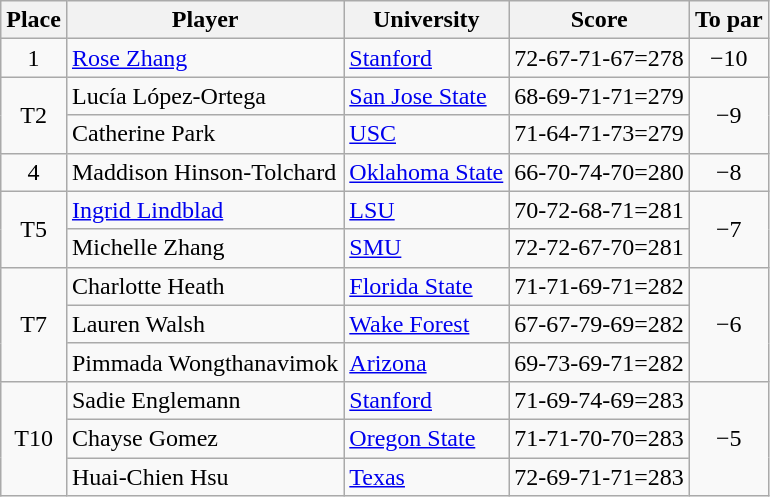<table class="wikitable">
<tr>
<th>Place</th>
<th>Player</th>
<th>University</th>
<th>Score</th>
<th>To par</th>
</tr>
<tr>
<td align=center>1</td>
<td><a href='#'>Rose Zhang</a></td>
<td><a href='#'>Stanford</a></td>
<td>72-67-71-67=278</td>
<td align=center>−10</td>
</tr>
<tr>
<td rowspan=2 align=center>T2</td>
<td>Lucía López-Ortega</td>
<td><a href='#'>San Jose State</a></td>
<td>68-69-71-71=279</td>
<td rowspan=2 align=center>−9</td>
</tr>
<tr>
<td>Catherine Park</td>
<td><a href='#'>USC</a></td>
<td>71-64-71-73=279</td>
</tr>
<tr>
<td align=center>4</td>
<td>Maddison Hinson-Tolchard</td>
<td><a href='#'>Oklahoma State</a></td>
<td>66-70-74-70=280</td>
<td align=center>−8</td>
</tr>
<tr>
<td rowspan=2 align=center>T5</td>
<td><a href='#'>Ingrid Lindblad</a></td>
<td><a href='#'>LSU</a></td>
<td>70-72-68-71=281</td>
<td rowspan=2 align=center>−7</td>
</tr>
<tr>
<td>Michelle Zhang</td>
<td><a href='#'>SMU</a></td>
<td>72-72-67-70=281</td>
</tr>
<tr>
<td rowspan=3 align=center>T7</td>
<td>Charlotte Heath</td>
<td><a href='#'>Florida State</a></td>
<td>71-71-69-71=282</td>
<td rowspan=3 align=center>−6</td>
</tr>
<tr>
<td>Lauren Walsh</td>
<td><a href='#'>Wake Forest</a></td>
<td>67-67-79-69=282</td>
</tr>
<tr>
<td>Pimmada Wongthanavimok</td>
<td><a href='#'>Arizona</a></td>
<td>69-73-69-71=282</td>
</tr>
<tr>
<td rowspan=3 align=center>T10</td>
<td>Sadie Englemann</td>
<td><a href='#'>Stanford</a></td>
<td>71-69-74-69=283</td>
<td rowspan=3 align=center>−5</td>
</tr>
<tr>
<td>Chayse Gomez</td>
<td><a href='#'>Oregon State</a></td>
<td>71-71-70-70=283</td>
</tr>
<tr>
<td>Huai-Chien Hsu</td>
<td><a href='#'>Texas</a></td>
<td>72-69-71-71=283</td>
</tr>
</table>
